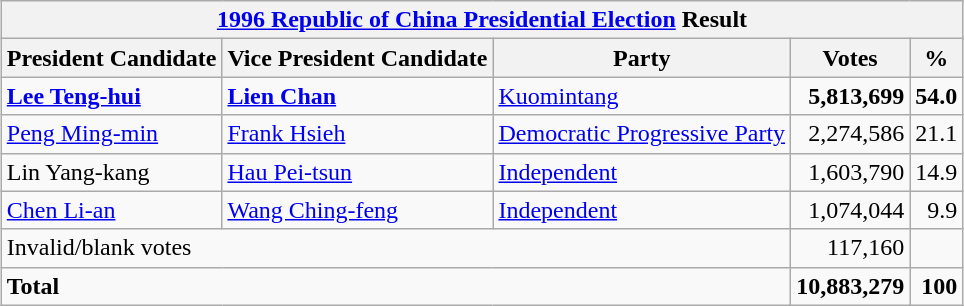<table class=wikitable style="text-align:left; margin:1em auto;">
<tr>
<th colspan=5><a href='#'>1996 Republic of China Presidential Election</a> Result</th>
</tr>
<tr>
<th>President Candidate</th>
<th>Vice President Candidate</th>
<th>Party</th>
<th>Votes</th>
<th>%</th>
</tr>
<tr>
<td><strong><a href='#'>Lee Teng-hui</a></strong></td>
<td><strong><a href='#'>Lien Chan</a></strong></td>
<td> <a href='#'>Kuomintang</a></td>
<td align=right><strong>5,813,699</strong></td>
<td align=right><strong>54.0</strong></td>
</tr>
<tr>
<td><a href='#'>Peng Ming-min</a></td>
<td><a href='#'>Frank Hsieh</a></td>
<td><a href='#'>Democratic Progressive Party</a></td>
<td align=right>2,274,586</td>
<td align=right>21.1</td>
</tr>
<tr>
<td>Lin Yang-kang</td>
<td><a href='#'>Hau Pei-tsun</a></td>
<td><a href='#'>Independent</a></td>
<td align=right>1,603,790</td>
<td align=right>14.9</td>
</tr>
<tr>
<td><a href='#'>Chen Li-an</a></td>
<td><a href='#'>Wang Ching-feng</a></td>
<td><a href='#'>Independent</a></td>
<td align=right>1,074,044</td>
<td align=right>9.9</td>
</tr>
<tr>
<td colspan=3>Invalid/blank votes</td>
<td align=right>117,160</td>
<td></td>
</tr>
<tr>
<td colspan=3><strong>Total</strong></td>
<td align=right><strong>10,883,279</strong></td>
<td align=right><strong>100</strong></td>
</tr>
</table>
